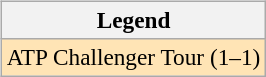<table>
<tr valign=top>
<td><br><table class="wikitable" style=font-size:97%>
<tr>
<th>Legend</th>
</tr>
<tr style="background:moccasin;">
<td>ATP Challenger Tour (1–1)</td>
</tr>
</table>
</td>
<td></td>
</tr>
</table>
